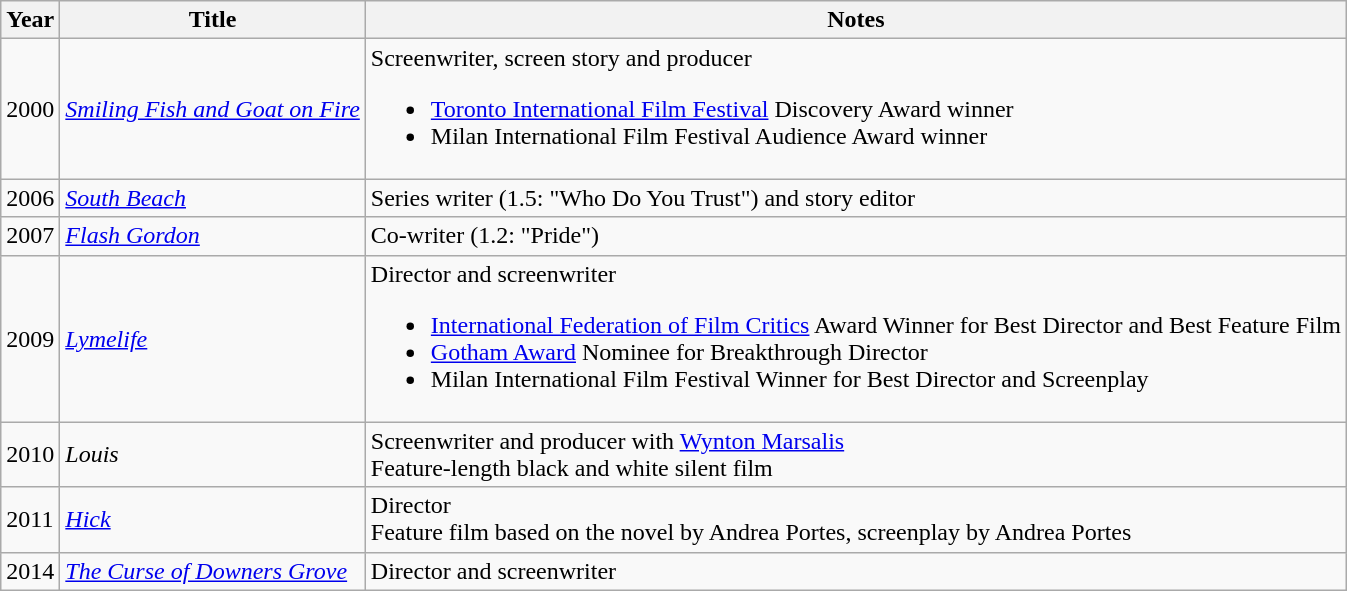<table class="wikitable sortable">
<tr>
<th>Year</th>
<th>Title</th>
<th>Notes</th>
</tr>
<tr>
<td>2000</td>
<td><em><a href='#'>Smiling Fish and Goat on Fire</a></em></td>
<td>Screenwriter, screen story and producer<br><ul><li><a href='#'>Toronto International Film Festival</a> Discovery Award winner</li><li>Milan International Film Festival Audience Award winner</li></ul></td>
</tr>
<tr>
<td>2006</td>
<td><em><a href='#'>South Beach</a></em></td>
<td>Series writer (1.5: "Who Do You Trust") and story editor</td>
</tr>
<tr>
<td>2007</td>
<td><em><a href='#'>Flash Gordon</a></em></td>
<td>Co-writer (1.2: "Pride")</td>
</tr>
<tr>
<td>2009</td>
<td><em><a href='#'>Lymelife</a></em></td>
<td>Director and screenwriter<br><ul><li><a href='#'>International Federation of Film Critics</a> Award Winner for Best Director and Best Feature Film</li><li><a href='#'>Gotham Award</a> Nominee for Breakthrough Director</li><li>Milan International Film Festival Winner for Best Director and Screenplay</li></ul></td>
</tr>
<tr>
<td>2010</td>
<td><em>Louis</em></td>
<td>Screenwriter and producer with <a href='#'>Wynton Marsalis</a><br>Feature-length black and white silent film</td>
</tr>
<tr>
<td>2011</td>
<td><em><a href='#'>Hick</a></em></td>
<td>Director<br>Feature film based on the novel by Andrea Portes, screenplay by Andrea Portes</td>
</tr>
<tr>
<td>2014</td>
<td><em><a href='#'>The Curse of Downers Grove</a></em></td>
<td>Director and screenwriter</td>
</tr>
</table>
